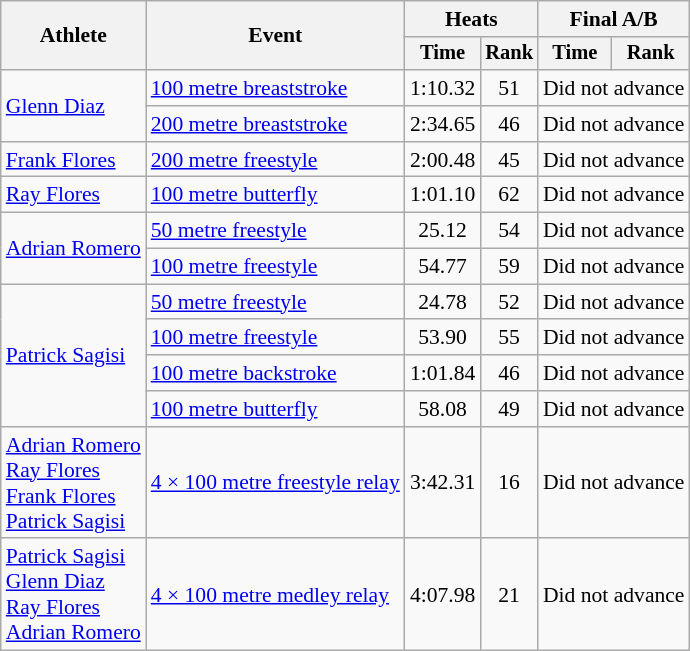<table class="wikitable" style="font-size:90%">
<tr>
<th rowspan="2">Athlete</th>
<th rowspan="2">Event</th>
<th colspan=2>Heats</th>
<th colspan=2>Final A/B</th>
</tr>
<tr style="font-size:95%">
<th>Time</th>
<th>Rank</th>
<th>Time</th>
<th>Rank</th>
</tr>
<tr align=center>
<td align=left rowspan=2><a href='#'>Glenn Diaz</a></td>
<td align=left><a href='#'>100 metre breaststroke</a></td>
<td>1:10.32</td>
<td>51</td>
<td colspan=2>Did not advance</td>
</tr>
<tr align=center>
<td align=left><a href='#'>200 metre breaststroke</a></td>
<td>2:34.65</td>
<td>46</td>
<td colspan=2>Did not advance</td>
</tr>
<tr align=center>
<td align=left><a href='#'>Frank Flores</a></td>
<td align=left><a href='#'>200 metre freestyle</a></td>
<td>2:00.48</td>
<td>45</td>
<td colspan=2>Did not advance</td>
</tr>
<tr align=center>
<td align=left><a href='#'>Ray Flores</a></td>
<td align=left><a href='#'>100 metre butterfly</a></td>
<td>1:01.10</td>
<td>62</td>
<td colspan=2>Did not advance</td>
</tr>
<tr align=center>
<td align=left rowspan=2><a href='#'>Adrian Romero</a></td>
<td align=left><a href='#'>50 metre freestyle</a></td>
<td>25.12</td>
<td>54</td>
<td colspan=2>Did not advance</td>
</tr>
<tr align=center>
<td align=left><a href='#'>100 metre freestyle</a></td>
<td>54.77</td>
<td>59</td>
<td colspan=2>Did not advance</td>
</tr>
<tr align=center>
<td align=left rowspan=4><a href='#'>Patrick Sagisi</a></td>
<td align=left><a href='#'>50 metre freestyle</a></td>
<td>24.78</td>
<td>52</td>
<td colspan=2>Did not advance</td>
</tr>
<tr align=center>
<td align=left><a href='#'>100 metre freestyle</a></td>
<td>53.90</td>
<td>55</td>
<td colspan=2>Did not advance</td>
</tr>
<tr align=center>
<td align=left><a href='#'>100 metre backstroke</a></td>
<td>1:01.84</td>
<td>46</td>
<td colspan=2>Did not advance</td>
</tr>
<tr align=center>
<td align=left><a href='#'>100 metre butterfly</a></td>
<td>58.08</td>
<td>49</td>
<td colspan=2>Did not advance</td>
</tr>
<tr align=center>
<td align=left><a href='#'>Adrian Romero</a><br><a href='#'>Ray Flores</a><br><a href='#'>Frank Flores</a><br><a href='#'>Patrick Sagisi</a></td>
<td align=left><a href='#'>4 × 100 metre freestyle relay</a></td>
<td>3:42.31</td>
<td>16</td>
<td colspan=2>Did not advance</td>
</tr>
<tr align=center>
<td align=left><a href='#'>Patrick Sagisi</a><br><a href='#'>Glenn Diaz</a><br><a href='#'>Ray Flores</a><br><a href='#'>Adrian Romero</a></td>
<td align=left><a href='#'>4 × 100 metre medley relay</a></td>
<td>4:07.98</td>
<td>21</td>
<td colspan=2>Did not advance</td>
</tr>
</table>
